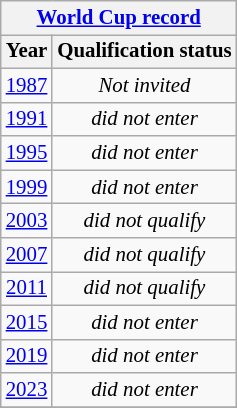<table class=wikitable style="text-align: center; font-size: 87%;">
<tr>
<th colspan="8"><a href='#'>World Cup record</a></th>
</tr>
<tr>
<th>Year</th>
<th>Qualification status</th>
</tr>
<tr>
<td> <a href='#'>1987</a></td>
<td colspan="7"><em>Not invited</em></td>
</tr>
<tr>
<td> <a href='#'>1991</a></td>
<td colspan="7"><em>did not enter</em></td>
</tr>
<tr>
<td> <a href='#'>1995</a></td>
<td colspan="7"><em>did not enter</em></td>
</tr>
<tr>
<td> <a href='#'>1999</a></td>
<td colspan="7"><em>did not enter</em></td>
</tr>
<tr>
<td> <a href='#'>2003</a></td>
<td colspan="7"><em>did not qualify</em></td>
</tr>
<tr>
<td> <a href='#'>2007</a></td>
<td colspan="7"><em>did not qualify</em></td>
</tr>
<tr>
<td> <a href='#'>2011</a></td>
<td colspan="7"><em>did not qualify</em></td>
</tr>
<tr>
<td> <a href='#'>2015</a></td>
<td colspan="7"><em>did not enter</em></td>
</tr>
<tr>
<td> <a href='#'>2019</a></td>
<td colspan="7"><em>did not enter</em></td>
</tr>
<tr>
<td> <a href='#'>2023</a></td>
<td colspan="7"><em>did not enter</em></td>
</tr>
<tr>
</tr>
</table>
